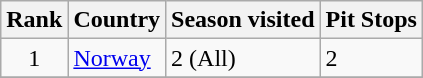<table class="wikitable">
<tr>
<th>Rank</th>
<th>Country</th>
<th>Season visited</th>
<th>Pit Stops</th>
</tr>
<tr>
<td style="text-align:center;">1</td>
<td><a href='#'>Norway</a></td>
<td>2 (All)</td>
<td>2</td>
</tr>
<tr>
</tr>
</table>
